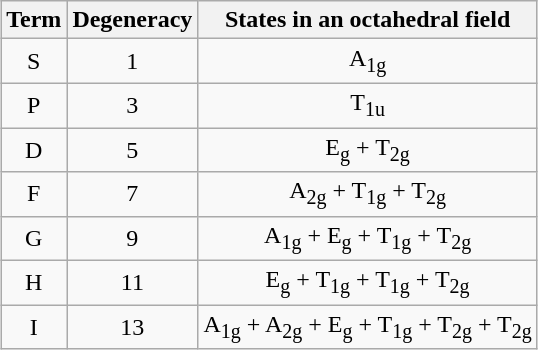<table class="wikitable" style="text-align:center; margin: 1em auto 1em auto">
<tr>
<th>Term</th>
<th>Degeneracy</th>
<th>States in an octahedral field</th>
</tr>
<tr>
<td>S</td>
<td>1</td>
<td>A<sub>1g</sub></td>
</tr>
<tr>
<td>P</td>
<td>3</td>
<td>T<sub>1u</sub></td>
</tr>
<tr>
<td>D</td>
<td>5</td>
<td>E<sub>g</sub> + T<sub>2g</sub></td>
</tr>
<tr>
<td>F</td>
<td>7</td>
<td>A<sub>2g</sub> + T<sub>1g</sub> + T<sub>2g</sub></td>
</tr>
<tr>
<td>G</td>
<td>9</td>
<td>A<sub>1g</sub> + E<sub>g</sub> + T<sub>1g</sub> + T<sub>2g</sub></td>
</tr>
<tr>
<td>H</td>
<td>11</td>
<td>E<sub>g</sub> + T<sub>1g</sub> + T<sub>1g</sub> + T<sub>2g</sub></td>
</tr>
<tr>
<td>I</td>
<td>13</td>
<td>A<sub>1g</sub> + A<sub>2g</sub> + E<sub>g</sub> + T<sub>1g</sub> + T<sub>2g</sub> + T<sub>2g</sub></td>
</tr>
</table>
